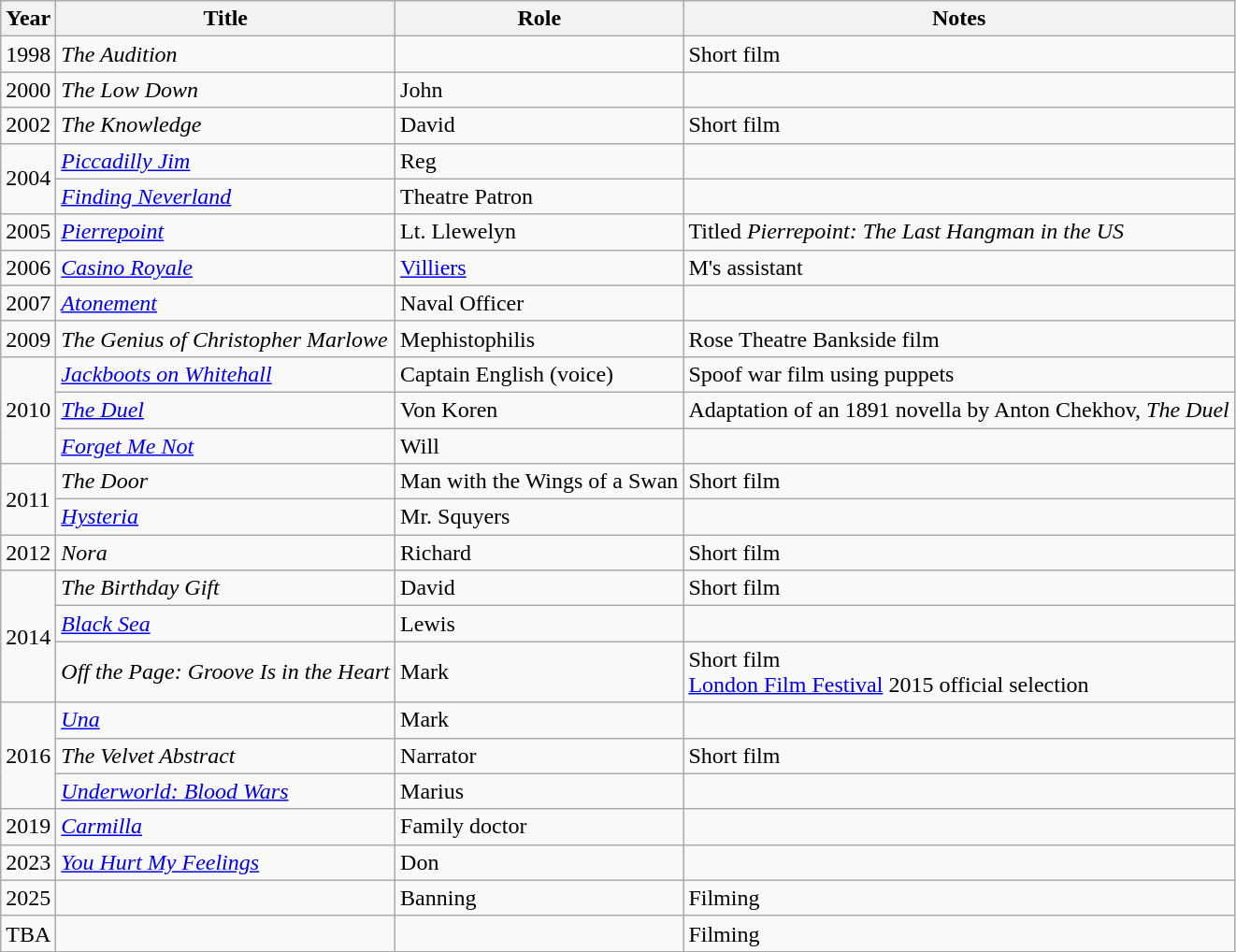<table class="wikitable sortable">
<tr>
<th scope="col">Year</th>
<th scope="col">Title</th>
<th scope="col">Role</th>
<th scope="col" class="unsortable">Notes</th>
</tr>
<tr>
<td>1998</td>
<td><em>The Audition</em></td>
<td></td>
<td>Short film</td>
</tr>
<tr>
<td>2000</td>
<td><em>The Low Down</em></td>
<td>John</td>
<td></td>
</tr>
<tr>
<td>2002</td>
<td><em>The Knowledge</em></td>
<td>David</td>
<td>Short film</td>
</tr>
<tr>
<td rowspan="2">2004</td>
<td><em><a href='#'>Piccadilly Jim</a></em></td>
<td>Reg</td>
<td></td>
</tr>
<tr>
<td><em><a href='#'>Finding Neverland</a></em></td>
<td>Theatre Patron</td>
<td></td>
</tr>
<tr>
<td>2005</td>
<td><em><a href='#'>Pierrepoint</a></em></td>
<td>Lt. Llewelyn</td>
<td>Titled <em>Pierrepoint: The Last Hangman in the US</em></td>
</tr>
<tr>
<td>2006</td>
<td><em><a href='#'>Casino Royale</a></em></td>
<td><a href='#'>Villiers</a></td>
<td>M's assistant</td>
</tr>
<tr>
<td>2007</td>
<td><em><a href='#'>Atonement</a></em></td>
<td>Naval Officer</td>
<td></td>
</tr>
<tr>
<td>2009</td>
<td><em>The Genius of Christopher Marlowe</em></td>
<td>Mephistophilis</td>
<td>Rose Theatre Bankside film</td>
</tr>
<tr>
<td rowspan="3">2010</td>
<td><em><a href='#'>Jackboots on Whitehall</a></em></td>
<td>Captain English (voice)</td>
<td>Spoof war film using puppets</td>
</tr>
<tr>
<td><em><a href='#'>The Duel</a></em></td>
<td>Von Koren</td>
<td>Adaptation of an 1891 novella by Anton Chekhov, <em>The Duel</em></td>
</tr>
<tr>
<td><em><a href='#'>Forget Me Not</a></em></td>
<td>Will</td>
<td></td>
</tr>
<tr>
<td rowspan="2">2011</td>
<td><em>The Door</em></td>
<td>Man with the Wings of a Swan</td>
<td>Short film</td>
</tr>
<tr>
<td><em><a href='#'>Hysteria</a></em></td>
<td>Mr. Squyers</td>
<td></td>
</tr>
<tr>
<td>2012</td>
<td><em>Nora</em></td>
<td>Richard</td>
<td>Short film</td>
</tr>
<tr>
<td rowspan="3">2014</td>
<td><em>The Birthday Gift</em></td>
<td>David</td>
<td>Short film</td>
</tr>
<tr>
<td><em><a href='#'>Black Sea</a></em></td>
<td>Lewis</td>
<td></td>
</tr>
<tr>
<td><em>Off the Page: Groove Is in the Heart</em></td>
<td>Mark</td>
<td>Short film<br><a href='#'>London Film Festival</a> 2015 official selection</td>
</tr>
<tr>
<td rowspan="3">2016</td>
<td><em><a href='#'>Una</a></em></td>
<td>Mark</td>
<td></td>
</tr>
<tr>
<td><em>The Velvet Abstract</em></td>
<td>Narrator</td>
<td>Short film</td>
</tr>
<tr>
<td><em><a href='#'>Underworld: Blood Wars</a></em></td>
<td>Marius</td>
<td></td>
</tr>
<tr>
<td>2019</td>
<td><em><a href='#'>Carmilla</a></em></td>
<td>Family doctor</td>
<td></td>
</tr>
<tr>
<td>2023</td>
<td><em><a href='#'>You Hurt My Feelings</a></em></td>
<td>Don</td>
<td></td>
</tr>
<tr>
<td>2025</td>
<td></td>
<td>Banning</td>
<td>Filming</td>
</tr>
<tr>
<td>TBA</td>
<td></td>
<td></td>
<td>Filming</td>
</tr>
</table>
